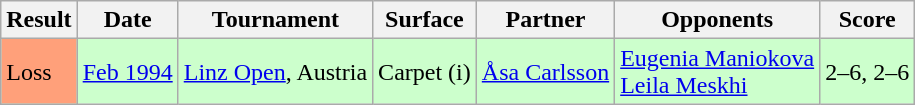<table class="wikitable">
<tr>
<th>Result</th>
<th>Date</th>
<th>Tournament</th>
<th>Surface</th>
<th>Partner</th>
<th>Opponents</th>
<th>Score</th>
</tr>
<tr style="background:#ccffcc;">
<td style="background:#ffa07a;">Loss</td>
<td><a href='#'>Feb 1994</a></td>
<td><a href='#'>Linz Open</a>, Austria</td>
<td>Carpet (i)</td>
<td> <a href='#'>Åsa Carlsson</a></td>
<td> <a href='#'>Eugenia Maniokova</a> <br>  <a href='#'>Leila Meskhi</a></td>
<td>2–6, 2–6</td>
</tr>
</table>
